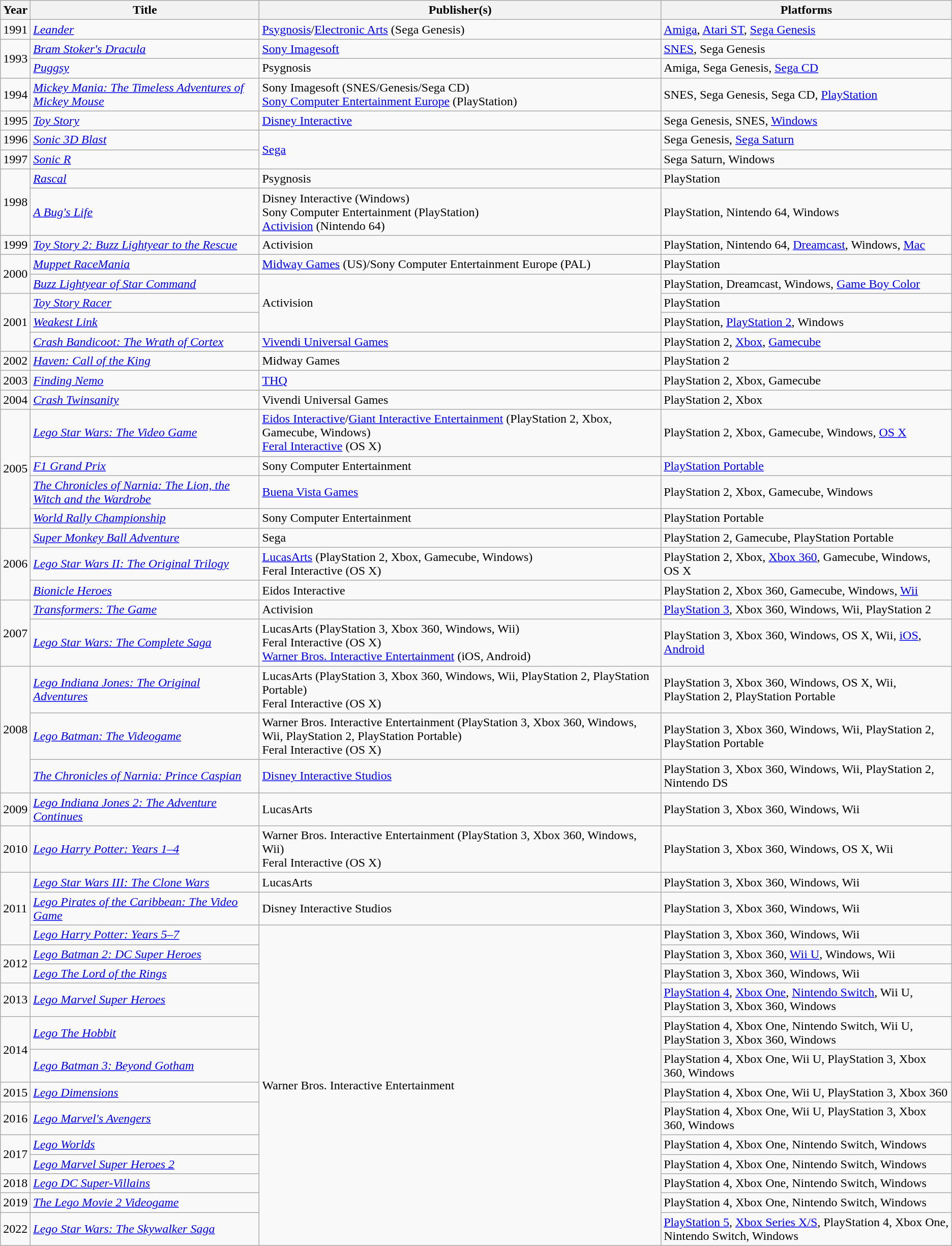<table class="wikitable sortable">
<tr>
<th>Year</th>
<th>Title</th>
<th>Publisher(s)</th>
<th>Platforms</th>
</tr>
<tr>
<td>1991</td>
<td><em><a href='#'>Leander</a></em></td>
<td><a href='#'>Psygnosis</a>/<a href='#'>Electronic Arts</a> (Sega Genesis)</td>
<td><a href='#'>Amiga</a>, <a href='#'>Atari ST</a>, <a href='#'>Sega Genesis</a></td>
</tr>
<tr>
<td rowspan="2">1993</td>
<td><em><a href='#'>Bram Stoker's Dracula</a></em></td>
<td><a href='#'>Sony Imagesoft</a></td>
<td><a href='#'>SNES</a>, Sega Genesis</td>
</tr>
<tr>
<td><em><a href='#'>Puggsy</a></em></td>
<td>Psygnosis</td>
<td>Amiga, Sega Genesis, <a href='#'>Sega CD</a></td>
</tr>
<tr>
<td>1994</td>
<td><em><a href='#'>Mickey Mania: The Timeless Adventures of Mickey Mouse</a></em></td>
<td>Sony Imagesoft (SNES/Genesis/Sega CD)<br><a href='#'>Sony Computer Entertainment Europe</a> (PlayStation)</td>
<td>SNES, Sega Genesis, Sega CD, <a href='#'>PlayStation</a></td>
</tr>
<tr>
<td>1995</td>
<td><em><a href='#'>Toy Story</a></em></td>
<td><a href='#'>Disney Interactive</a></td>
<td>Sega Genesis, SNES, <a href='#'>Windows</a></td>
</tr>
<tr>
<td>1996</td>
<td><em><a href='#'>Sonic 3D Blast</a></em></td>
<td rowspan="2"><a href='#'>Sega</a></td>
<td>Sega Genesis, <a href='#'>Sega Saturn</a></td>
</tr>
<tr>
<td>1997</td>
<td><em><a href='#'>Sonic R</a></em></td>
<td>Sega Saturn, Windows</td>
</tr>
<tr>
<td rowspan="2">1998</td>
<td><em><a href='#'>Rascal</a></em></td>
<td>Psygnosis</td>
<td>PlayStation</td>
</tr>
<tr>
<td><em><a href='#'>A Bug's Life</a></em></td>
<td>Disney Interactive (Windows)<br>Sony Computer Entertainment (PlayStation)<br><a href='#'>Activision</a> (Nintendo 64)</td>
<td>PlayStation, Nintendo 64, Windows</td>
</tr>
<tr>
<td>1999</td>
<td><em><a href='#'>Toy Story 2: Buzz Lightyear to the Rescue</a></em></td>
<td>Activision</td>
<td>PlayStation, Nintendo 64, <a href='#'>Dreamcast</a>, Windows, <a href='#'>Mac</a></td>
</tr>
<tr>
<td rowspan="2">2000</td>
<td><em><a href='#'>Muppet RaceMania</a></em></td>
<td><a href='#'>Midway Games</a> (US)/Sony Computer Entertainment Europe (PAL)</td>
<td>PlayStation</td>
</tr>
<tr>
<td><em><a href='#'>Buzz Lightyear of Star Command</a></em></td>
<td rowspan="3">Activision</td>
<td>PlayStation, Dreamcast, Windows, <a href='#'>Game Boy Color</a></td>
</tr>
<tr>
<td rowspan="3">2001</td>
<td><em><a href='#'>Toy Story Racer</a></em></td>
<td>PlayStation</td>
</tr>
<tr>
<td><em><a href='#'>Weakest Link</a></em></td>
<td>PlayStation, <a href='#'>PlayStation 2</a>, Windows</td>
</tr>
<tr>
<td><em><a href='#'>Crash Bandicoot: The Wrath of Cortex</a></em></td>
<td><a href='#'>Vivendi Universal Games</a></td>
<td>PlayStation 2, <a href='#'>Xbox</a>, <a href='#'>Gamecube</a></td>
</tr>
<tr>
<td>2002</td>
<td><em><a href='#'>Haven: Call of the King</a></em></td>
<td>Midway Games</td>
<td>PlayStation 2</td>
</tr>
<tr>
<td>2003</td>
<td><em><a href='#'>Finding Nemo</a></em></td>
<td><a href='#'>THQ</a></td>
<td>PlayStation 2, Xbox, Gamecube</td>
</tr>
<tr>
<td>2004</td>
<td><em><a href='#'>Crash Twinsanity</a></em></td>
<td>Vivendi Universal Games</td>
<td>PlayStation 2, Xbox</td>
</tr>
<tr>
<td rowspan="4">2005</td>
<td><em><a href='#'>Lego Star Wars: The Video Game</a></em></td>
<td><a href='#'>Eidos Interactive</a>/<a href='#'>Giant Interactive Entertainment</a> (PlayStation 2, Xbox, Gamecube, Windows)<br><a href='#'>Feral Interactive</a> (OS X)</td>
<td>PlayStation 2, Xbox, Gamecube, Windows, <a href='#'>OS X</a></td>
</tr>
<tr>
<td><em><a href='#'>F1 Grand Prix</a></em></td>
<td>Sony Computer Entertainment</td>
<td><a href='#'>PlayStation Portable</a></td>
</tr>
<tr>
<td><em><a href='#'>The Chronicles of Narnia: The Lion, the Witch and the Wardrobe</a></em></td>
<td><a href='#'>Buena Vista Games</a></td>
<td>PlayStation 2, Xbox, Gamecube, Windows</td>
</tr>
<tr>
<td><em><a href='#'>World Rally Championship</a></em></td>
<td>Sony Computer Entertainment</td>
<td>PlayStation Portable</td>
</tr>
<tr>
<td rowspan="3">2006</td>
<td><em><a href='#'>Super Monkey Ball Adventure</a></em></td>
<td>Sega</td>
<td>PlayStation 2, Gamecube, PlayStation Portable</td>
</tr>
<tr>
<td><em><a href='#'>Lego Star Wars II: The Original Trilogy</a></em></td>
<td><a href='#'>LucasArts</a> (PlayStation 2, Xbox, Gamecube, Windows)<br>Feral Interactive (OS X)</td>
<td>PlayStation 2, Xbox, <a href='#'>Xbox 360</a>, Gamecube, Windows, OS X</td>
</tr>
<tr>
<td><em><a href='#'>Bionicle Heroes</a></em></td>
<td>Eidos Interactive</td>
<td>PlayStation 2, Xbox 360, Gamecube, Windows, <a href='#'>Wii</a></td>
</tr>
<tr>
<td rowspan="2">2007</td>
<td><em><a href='#'>Transformers: The Game</a></em></td>
<td>Activision</td>
<td><a href='#'>PlayStation 3</a>, Xbox 360, Windows, Wii, PlayStation 2</td>
</tr>
<tr>
<td><em><a href='#'>Lego Star Wars: The Complete Saga</a></em></td>
<td>LucasArts (PlayStation 3, Xbox 360, Windows, Wii)<br>Feral Interactive (OS X)<br><a href='#'>Warner Bros. Interactive Entertainment</a> (iOS, Android)</td>
<td>PlayStation 3, Xbox 360, Windows, OS X, Wii, <a href='#'>iOS</a>, <a href='#'>Android</a></td>
</tr>
<tr>
<td rowspan="3">2008</td>
<td><em><a href='#'>Lego Indiana Jones: The Original Adventures</a></em></td>
<td>LucasArts (PlayStation 3, Xbox 360, Windows, Wii, PlayStation 2, PlayStation Portable)<br>Feral Interactive (OS X)</td>
<td>PlayStation 3, Xbox 360, Windows, OS X, Wii, PlayStation 2, PlayStation Portable</td>
</tr>
<tr>
<td><em><a href='#'>Lego Batman: The Videogame</a></em></td>
<td>Warner Bros. Interactive Entertainment (PlayStation 3, Xbox 360, Windows, Wii, PlayStation 2, PlayStation Portable)<br>Feral Interactive (OS X)</td>
<td>PlayStation 3, Xbox 360, Windows, Wii, PlayStation 2, PlayStation Portable</td>
</tr>
<tr>
<td><em><a href='#'>The Chronicles of Narnia: Prince Caspian</a></em></td>
<td><a href='#'>Disney Interactive Studios</a></td>
<td>PlayStation 3, Xbox 360, Windows, Wii, PlayStation 2, Nintendo DS</td>
</tr>
<tr>
<td>2009</td>
<td><em><a href='#'>Lego Indiana Jones 2: The Adventure Continues</a></em></td>
<td>LucasArts</td>
<td>PlayStation 3, Xbox 360, Windows, Wii</td>
</tr>
<tr>
<td>2010</td>
<td><em><a href='#'>Lego Harry Potter: Years 1–4</a></em></td>
<td>Warner Bros. Interactive Entertainment (PlayStation 3, Xbox 360, Windows, Wii)<br>Feral Interactive (OS X)</td>
<td>PlayStation 3, Xbox 360, Windows, OS X, Wii</td>
</tr>
<tr>
<td rowspan="3">2011</td>
<td><em><a href='#'>Lego Star Wars III: The Clone Wars</a></em></td>
<td>LucasArts</td>
<td>PlayStation 3, Xbox 360, Windows, Wii</td>
</tr>
<tr>
<td><em><a href='#'>Lego Pirates of the Caribbean: The Video Game</a></em></td>
<td>Disney Interactive Studios</td>
<td>PlayStation 3, Xbox 360, Windows, Wii</td>
</tr>
<tr>
<td><em><a href='#'>Lego Harry Potter: Years 5–7</a></em></td>
<td rowspan="13">Warner Bros. Interactive Entertainment</td>
<td>PlayStation 3, Xbox 360, Windows, Wii</td>
</tr>
<tr>
<td rowspan="2">2012</td>
<td><em><a href='#'>Lego Batman 2: DC Super Heroes</a></em></td>
<td>PlayStation 3, Xbox 360, <a href='#'>Wii U</a>, Windows, Wii</td>
</tr>
<tr>
<td><em><a href='#'>Lego The Lord of the Rings</a></em></td>
<td>PlayStation 3, Xbox 360, Windows, Wii</td>
</tr>
<tr>
<td>2013</td>
<td><em><a href='#'>Lego Marvel Super Heroes</a></em></td>
<td><a href='#'>PlayStation 4</a>, <a href='#'>Xbox One</a>, <a href='#'>Nintendo Switch</a>, Wii U, PlayStation 3, Xbox 360, Windows</td>
</tr>
<tr>
<td rowspan="2">2014</td>
<td><em><a href='#'>Lego The Hobbit</a></em></td>
<td>PlayStation 4, Xbox One, Nintendo Switch, Wii U, PlayStation 3, Xbox 360, Windows</td>
</tr>
<tr>
<td><em><a href='#'>Lego Batman 3: Beyond Gotham</a></em></td>
<td>PlayStation 4, Xbox One, Wii U, PlayStation 3, Xbox 360, Windows</td>
</tr>
<tr>
<td>2015</td>
<td><em><a href='#'>Lego Dimensions</a></em></td>
<td>PlayStation 4, Xbox One, Wii U, PlayStation 3, Xbox 360</td>
</tr>
<tr>
<td>2016</td>
<td><em><a href='#'>Lego Marvel's Avengers</a></em></td>
<td>PlayStation 4, Xbox One, Wii U, PlayStation 3, Xbox 360, Windows</td>
</tr>
<tr>
<td rowspan="2">2017</td>
<td><em><a href='#'>Lego Worlds</a></em></td>
<td>PlayStation 4, Xbox One, Nintendo Switch, Windows</td>
</tr>
<tr>
<td><em><a href='#'>Lego Marvel Super Heroes 2</a></em></td>
<td>PlayStation 4, Xbox One, Nintendo Switch, Windows</td>
</tr>
<tr>
<td>2018</td>
<td><em><a href='#'>Lego DC Super-Villains</a></em></td>
<td>PlayStation 4, Xbox One, Nintendo Switch, Windows</td>
</tr>
<tr>
<td>2019</td>
<td><em><a href='#'>The Lego Movie 2 Videogame</a></em></td>
<td>PlayStation 4, Xbox One, Nintendo Switch, Windows</td>
</tr>
<tr>
<td>2022</td>
<td><em><a href='#'>Lego Star Wars: The Skywalker Saga</a></em></td>
<td><a href='#'>PlayStation 5</a>, <a href='#'>Xbox Series X/S</a>, PlayStation 4, Xbox One, Nintendo Switch, Windows</td>
</tr>
</table>
